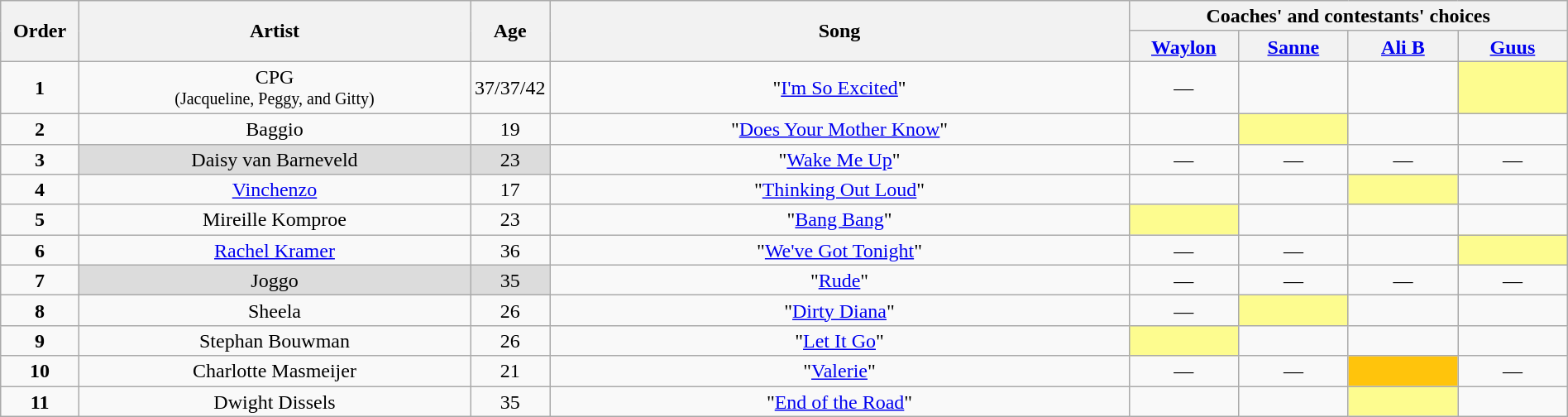<table class="wikitable" style="text-align:center; line-height:17px; width:100%;">
<tr>
<th scope="col" rowspan="2" style="width:05%;">Order</th>
<th scope="col" rowspan="2" style="width:25%;">Artist</th>
<th scope="col" rowspan="2" style="width:05%;">Age</th>
<th scope="col" rowspan="2" style="width:37%;">Song</th>
<th scope="col" colspan="4" style="width:28%;">Coaches' and contestants' choices</th>
</tr>
<tr>
<th style="width:07%;"><a href='#'>Waylon</a></th>
<th style="width:07%;"><a href='#'>Sanne</a></th>
<th nowrap style="width:07%;"><a href='#'>Ali B</a></th>
<th style="width:07%;"><a href='#'>Guus</a></th>
</tr>
<tr>
<td><strong>1</strong></td>
<td>CPG <br><small>(Jacqueline, Peggy, and Gitty)</small></td>
<td>37/37/42</td>
<td>"<a href='#'>I'm So Excited</a>"</td>
<td>—</td>
<td><strong></strong></td>
<td><strong></strong></td>
<td style="background:#fdfc8f;"><strong></strong></td>
</tr>
<tr>
<td><strong>2</strong></td>
<td>Baggio</td>
<td>19</td>
<td>"<a href='#'>Does Your Mother Know</a>"</td>
<td><strong></strong></td>
<td style="background:#fdfc8f;"><strong></strong></td>
<td><strong></strong></td>
<td><strong></strong></td>
</tr>
<tr>
<td><strong>3</strong></td>
<td style="background:#DCDCDC;">Daisy van Barneveld</td>
<td style="background:#DCDCDC;">23</td>
<td>"<a href='#'>Wake Me Up</a>"</td>
<td>—</td>
<td>—</td>
<td>—</td>
<td>—</td>
</tr>
<tr>
<td><strong>4</strong></td>
<td><a href='#'>Vinchenzo</a></td>
<td>17</td>
<td>"<a href='#'>Thinking Out Loud</a>"</td>
<td><strong></strong></td>
<td><strong></strong></td>
<td style="background:#fdfc8f;"><strong></strong></td>
<td><strong></strong></td>
</tr>
<tr>
<td><strong>5</strong></td>
<td>Mireille Komproe</td>
<td>23</td>
<td>"<a href='#'>Bang Bang</a>"</td>
<td style="background:#fdfc8f;"><strong></strong></td>
<td><strong></strong></td>
<td><strong></strong></td>
<td><strong></strong></td>
</tr>
<tr>
<td><strong>6</strong></td>
<td><a href='#'>Rachel Kramer</a></td>
<td>36</td>
<td>"<a href='#'>We've Got Tonight</a>"</td>
<td>—</td>
<td>—</td>
<td><strong></strong></td>
<td style="background:#fdfc8f;"><strong></strong></td>
</tr>
<tr>
<td><strong>7</strong></td>
<td style="background:#DCDCDC;">Joggo</td>
<td style="background:#DCDCDC;">35</td>
<td>"<a href='#'>Rude</a>"</td>
<td>—</td>
<td>—</td>
<td>—</td>
<td>—</td>
</tr>
<tr>
<td><strong>8</strong></td>
<td>Sheela</td>
<td>26</td>
<td>"<a href='#'>Dirty Diana</a>"</td>
<td>—</td>
<td style="background:#fdfc8f;"><strong></strong></td>
<td><strong></strong></td>
<td><strong></strong></td>
</tr>
<tr>
<td><strong>9</strong></td>
<td>Stephan Bouwman</td>
<td>26</td>
<td>"<a href='#'>Let It Go</a>"</td>
<td style="background:#fdfc8f;"><strong></strong></td>
<td><strong></strong></td>
<td><strong></strong></td>
<td><strong></strong></td>
</tr>
<tr>
<td><strong>10</strong></td>
<td>Charlotte Masmeijer</td>
<td>21</td>
<td>"<a href='#'>Valerie</a>"</td>
<td>—</td>
<td>—</td>
<td style="background: #ffc40c;"><strong></strong></td>
<td>—</td>
</tr>
<tr>
<td><strong>11</strong></td>
<td>Dwight Dissels</td>
<td>35</td>
<td>"<a href='#'>End of the Road</a>"</td>
<td><strong></strong></td>
<td><strong></strong></td>
<td style="background:#fdfc8f;"><strong></strong></td>
<td><strong></strong></td>
</tr>
</table>
